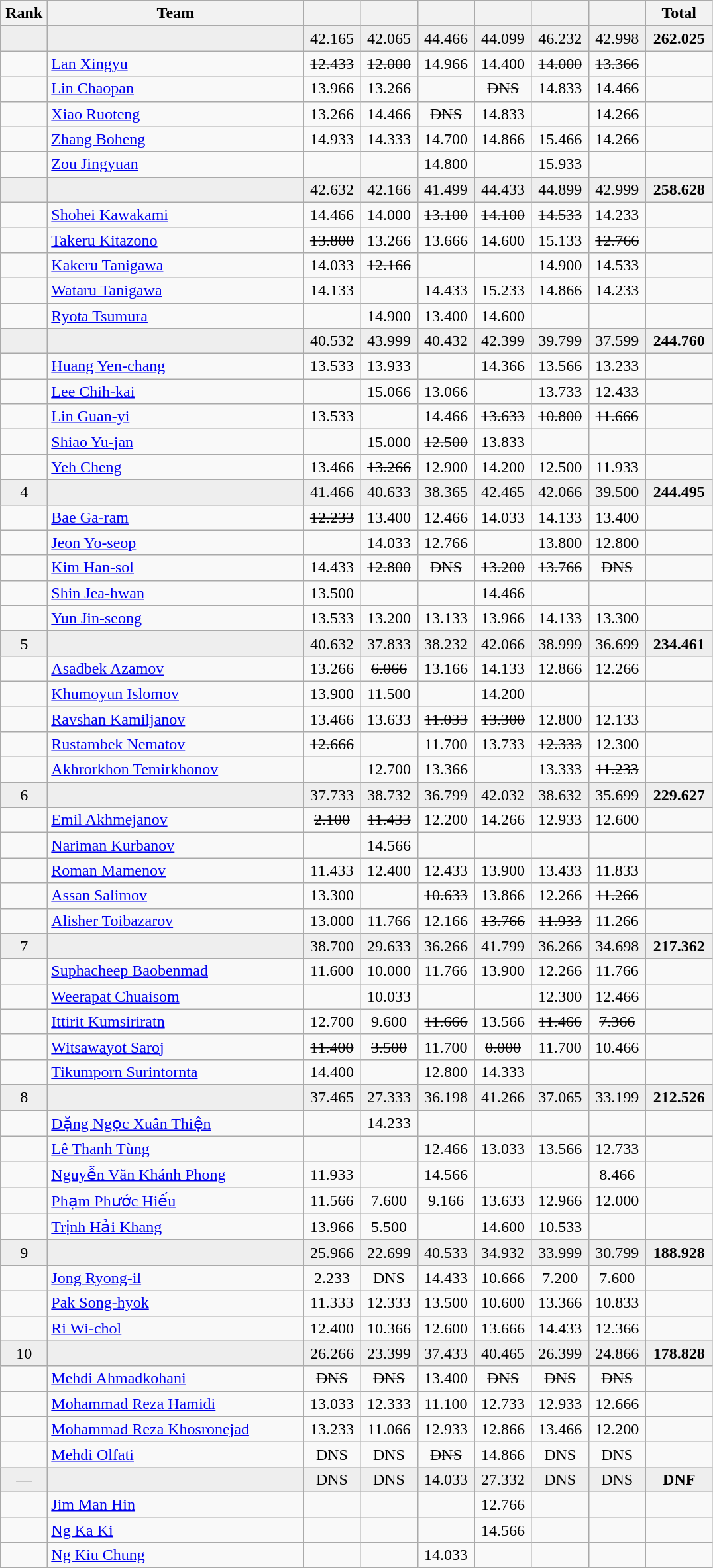<table class=wikitable style="text-align:center">
<tr>
<th width=40>Rank</th>
<th width=250>Team</th>
<th width=50></th>
<th width=50></th>
<th width=50></th>
<th width=50></th>
<th width=50></th>
<th width=50></th>
<th width=60>Total</th>
</tr>
<tr bgcolor=eeeeee>
<td></td>
<td align=left></td>
<td>42.165</td>
<td>42.065</td>
<td>44.466</td>
<td>44.099</td>
<td>46.232</td>
<td>42.998</td>
<td><strong>262.025</strong></td>
</tr>
<tr>
<td></td>
<td align=left><a href='#'>Lan Xingyu</a></td>
<td><s>12.433</s></td>
<td><s>12.000</s></td>
<td>14.966</td>
<td>14.400</td>
<td><s>14.000</s></td>
<td><s>13.366</s></td>
<td></td>
</tr>
<tr>
<td></td>
<td align=left><a href='#'>Lin Chaopan</a></td>
<td>13.966</td>
<td>13.266</td>
<td></td>
<td><s>DNS</s></td>
<td>14.833</td>
<td>14.466</td>
<td></td>
</tr>
<tr>
<td></td>
<td align=left><a href='#'>Xiao Ruoteng</a></td>
<td>13.266</td>
<td>14.466</td>
<td><s>DNS</s></td>
<td>14.833</td>
<td></td>
<td>14.266</td>
<td></td>
</tr>
<tr>
<td></td>
<td align=left><a href='#'>Zhang Boheng</a></td>
<td>14.933</td>
<td>14.333</td>
<td>14.700</td>
<td>14.866</td>
<td>15.466</td>
<td>14.266</td>
<td></td>
</tr>
<tr>
<td></td>
<td align=left><a href='#'>Zou Jingyuan</a></td>
<td></td>
<td></td>
<td>14.800</td>
<td></td>
<td>15.933</td>
<td></td>
<td></td>
</tr>
<tr bgcolor=eeeeee>
<td></td>
<td align=left></td>
<td>42.632</td>
<td>42.166</td>
<td>41.499</td>
<td>44.433</td>
<td>44.899</td>
<td>42.999</td>
<td><strong>258.628</strong></td>
</tr>
<tr>
<td></td>
<td align=left><a href='#'>Shohei Kawakami</a></td>
<td>14.466</td>
<td>14.000</td>
<td><s>13.100</s></td>
<td><s>14.100</s></td>
<td><s>14.533</s></td>
<td>14.233</td>
<td></td>
</tr>
<tr>
<td></td>
<td align=left><a href='#'>Takeru Kitazono</a></td>
<td><s>13.800</s></td>
<td>13.266</td>
<td>13.666</td>
<td>14.600</td>
<td>15.133</td>
<td><s>12.766</s></td>
<td></td>
</tr>
<tr>
<td></td>
<td align=left><a href='#'>Kakeru Tanigawa</a></td>
<td>14.033</td>
<td><s>12.166</s></td>
<td></td>
<td></td>
<td>14.900</td>
<td>14.533</td>
<td></td>
</tr>
<tr>
<td></td>
<td align=left><a href='#'>Wataru Tanigawa</a></td>
<td>14.133</td>
<td></td>
<td>14.433</td>
<td>15.233</td>
<td>14.866</td>
<td>14.233</td>
<td></td>
</tr>
<tr>
<td></td>
<td align=left><a href='#'>Ryota Tsumura</a></td>
<td></td>
<td>14.900</td>
<td>13.400</td>
<td>14.600</td>
<td></td>
<td></td>
<td></td>
</tr>
<tr bgcolor=eeeeee>
<td></td>
<td align=left></td>
<td>40.532</td>
<td>43.999</td>
<td>40.432</td>
<td>42.399</td>
<td>39.799</td>
<td>37.599</td>
<td><strong>244.760</strong></td>
</tr>
<tr>
<td></td>
<td align=left><a href='#'>Huang Yen-chang</a></td>
<td>13.533</td>
<td>13.933</td>
<td></td>
<td>14.366</td>
<td>13.566</td>
<td>13.233</td>
<td></td>
</tr>
<tr>
<td></td>
<td align=left><a href='#'>Lee Chih-kai</a></td>
<td></td>
<td>15.066</td>
<td>13.066</td>
<td></td>
<td>13.733</td>
<td>12.433</td>
<td></td>
</tr>
<tr>
<td></td>
<td align=left><a href='#'>Lin Guan-yi</a></td>
<td>13.533</td>
<td></td>
<td>14.466</td>
<td><s>13.633</s></td>
<td><s>10.800</s></td>
<td><s>11.666</s></td>
<td></td>
</tr>
<tr>
<td></td>
<td align=left><a href='#'>Shiao Yu-jan</a></td>
<td></td>
<td>15.000</td>
<td><s>12.500</s></td>
<td>13.833</td>
<td></td>
<td></td>
<td></td>
</tr>
<tr>
<td></td>
<td align=left><a href='#'>Yeh Cheng</a></td>
<td>13.466</td>
<td><s>13.266</s></td>
<td>12.900</td>
<td>14.200</td>
<td>12.500</td>
<td>11.933</td>
<td></td>
</tr>
<tr bgcolor=eeeeee>
<td>4</td>
<td align=left></td>
<td>41.466</td>
<td>40.633</td>
<td>38.365</td>
<td>42.465</td>
<td>42.066</td>
<td>39.500</td>
<td><strong>244.495</strong></td>
</tr>
<tr>
<td></td>
<td align=left><a href='#'>Bae Ga-ram</a></td>
<td><s>12.233</s></td>
<td>13.400</td>
<td>12.466</td>
<td>14.033</td>
<td>14.133</td>
<td>13.400</td>
<td></td>
</tr>
<tr>
<td></td>
<td align=left><a href='#'>Jeon Yo-seop</a></td>
<td></td>
<td>14.033</td>
<td>12.766</td>
<td></td>
<td>13.800</td>
<td>12.800</td>
<td></td>
</tr>
<tr>
<td></td>
<td align=left><a href='#'>Kim Han-sol</a></td>
<td>14.433</td>
<td><s>12.800</s></td>
<td><s>DNS</s></td>
<td><s>13.200</s></td>
<td><s>13.766</s></td>
<td><s>DNS</s></td>
<td></td>
</tr>
<tr>
<td></td>
<td align=left><a href='#'>Shin Jea-hwan</a></td>
<td>13.500</td>
<td></td>
<td></td>
<td>14.466</td>
<td></td>
<td></td>
<td></td>
</tr>
<tr>
<td></td>
<td align=left><a href='#'>Yun Jin-seong</a></td>
<td>13.533</td>
<td>13.200</td>
<td>13.133</td>
<td>13.966</td>
<td>14.133</td>
<td>13.300</td>
<td></td>
</tr>
<tr bgcolor=eeeeee>
<td>5</td>
<td align=left></td>
<td>40.632</td>
<td>37.833</td>
<td>38.232</td>
<td>42.066</td>
<td>38.999</td>
<td>36.699</td>
<td><strong>234.461</strong></td>
</tr>
<tr>
<td></td>
<td align=left><a href='#'>Asadbek Azamov</a></td>
<td>13.266</td>
<td><s>6.066</s></td>
<td>13.166</td>
<td>14.133</td>
<td>12.866</td>
<td>12.266</td>
<td></td>
</tr>
<tr>
<td></td>
<td align=left><a href='#'>Khumoyun Islomov</a></td>
<td>13.900</td>
<td>11.500</td>
<td></td>
<td>14.200</td>
<td></td>
<td></td>
<td></td>
</tr>
<tr>
<td></td>
<td align=left><a href='#'>Ravshan Kamiljanov</a></td>
<td>13.466</td>
<td>13.633</td>
<td><s>11.033</s></td>
<td><s>13.300</s></td>
<td>12.800</td>
<td>12.133</td>
<td></td>
</tr>
<tr>
<td></td>
<td align=left><a href='#'>Rustambek Nematov</a></td>
<td><s>12.666</s></td>
<td></td>
<td>11.700</td>
<td>13.733</td>
<td><s>12.333</s></td>
<td>12.300</td>
<td></td>
</tr>
<tr>
<td></td>
<td align=left><a href='#'>Akhrorkhon Temirkhonov</a></td>
<td></td>
<td>12.700</td>
<td>13.366</td>
<td></td>
<td>13.333</td>
<td><s>11.233</s></td>
<td></td>
</tr>
<tr bgcolor=eeeeee>
<td>6</td>
<td align=left></td>
<td>37.733</td>
<td>38.732</td>
<td>36.799</td>
<td>42.032</td>
<td>38.632</td>
<td>35.699</td>
<td><strong>229.627</strong></td>
</tr>
<tr>
<td></td>
<td align=left><a href='#'>Emil Akhmejanov</a></td>
<td><s>2.100</s></td>
<td><s>11.433</s></td>
<td>12.200</td>
<td>14.266</td>
<td>12.933</td>
<td>12.600</td>
<td></td>
</tr>
<tr>
<td></td>
<td align=left><a href='#'>Nariman Kurbanov</a></td>
<td></td>
<td>14.566</td>
<td></td>
<td></td>
<td></td>
<td></td>
<td></td>
</tr>
<tr>
<td></td>
<td align=left><a href='#'>Roman Mamenov</a></td>
<td>11.433</td>
<td>12.400</td>
<td>12.433</td>
<td>13.900</td>
<td>13.433</td>
<td>11.833</td>
<td></td>
</tr>
<tr>
<td></td>
<td align=left><a href='#'>Assan Salimov</a></td>
<td>13.300</td>
<td></td>
<td><s>10.633</s></td>
<td>13.866</td>
<td>12.266</td>
<td><s>11.266</s></td>
<td></td>
</tr>
<tr>
<td></td>
<td align=left><a href='#'>Alisher Toibazarov</a></td>
<td>13.000</td>
<td>11.766</td>
<td>12.166</td>
<td><s>13.766</s></td>
<td><s>11.933</s></td>
<td>11.266</td>
<td></td>
</tr>
<tr bgcolor=eeeeee>
<td>7</td>
<td align=left></td>
<td>38.700</td>
<td>29.633</td>
<td>36.266</td>
<td>41.799</td>
<td>36.266</td>
<td>34.698</td>
<td><strong>217.362</strong></td>
</tr>
<tr>
<td></td>
<td align=left><a href='#'>Suphacheep Baobenmad</a></td>
<td>11.600</td>
<td>10.000</td>
<td>11.766</td>
<td>13.900</td>
<td>12.266</td>
<td>11.766</td>
<td></td>
</tr>
<tr>
<td></td>
<td align=left><a href='#'>Weerapat Chuaisom</a></td>
<td></td>
<td>10.033</td>
<td></td>
<td></td>
<td>12.300</td>
<td>12.466</td>
<td></td>
</tr>
<tr>
<td></td>
<td align=left><a href='#'>Ittirit Kumsiriratn</a></td>
<td>12.700</td>
<td>9.600</td>
<td><s>11.666</s></td>
<td>13.566</td>
<td><s>11.466</s></td>
<td><s>7.366</s></td>
<td></td>
</tr>
<tr>
<td></td>
<td align=left><a href='#'>Witsawayot Saroj</a></td>
<td><s>11.400</s></td>
<td><s>3.500</s></td>
<td>11.700</td>
<td><s>0.000</s></td>
<td>11.700</td>
<td>10.466</td>
<td></td>
</tr>
<tr>
<td></td>
<td align=left><a href='#'>Tikumporn Surintornta</a></td>
<td>14.400</td>
<td></td>
<td>12.800</td>
<td>14.333</td>
<td></td>
<td></td>
<td></td>
</tr>
<tr bgcolor=eeeeee>
<td>8</td>
<td align=left></td>
<td>37.465</td>
<td>27.333</td>
<td>36.198</td>
<td>41.266</td>
<td>37.065</td>
<td>33.199</td>
<td><strong>212.526</strong></td>
</tr>
<tr>
<td></td>
<td align=left><a href='#'>Đặng Ngọc Xuân Thiện</a></td>
<td></td>
<td>14.233</td>
<td></td>
<td></td>
<td></td>
<td></td>
<td></td>
</tr>
<tr>
<td></td>
<td align=left><a href='#'>Lê Thanh Tùng</a></td>
<td></td>
<td></td>
<td>12.466</td>
<td>13.033</td>
<td>13.566</td>
<td>12.733</td>
<td></td>
</tr>
<tr>
<td></td>
<td align=left><a href='#'>Nguyễn Văn Khánh Phong</a></td>
<td>11.933</td>
<td></td>
<td>14.566</td>
<td></td>
<td></td>
<td>8.466</td>
<td></td>
</tr>
<tr>
<td></td>
<td align=left><a href='#'>Phạm Phước Hiếu</a></td>
<td>11.566</td>
<td>7.600</td>
<td>9.166</td>
<td>13.633</td>
<td>12.966</td>
<td>12.000</td>
<td></td>
</tr>
<tr>
<td></td>
<td align=left><a href='#'>Trịnh Hải Khang</a></td>
<td>13.966</td>
<td>5.500</td>
<td></td>
<td>14.600</td>
<td>10.533</td>
<td></td>
<td></td>
</tr>
<tr bgcolor=eeeeee>
<td>9</td>
<td align=left></td>
<td>25.966</td>
<td>22.699</td>
<td>40.533</td>
<td>34.932</td>
<td>33.999</td>
<td>30.799</td>
<td><strong>188.928</strong></td>
</tr>
<tr>
<td></td>
<td align=left><a href='#'>Jong Ryong-il</a></td>
<td>2.233</td>
<td>DNS</td>
<td>14.433</td>
<td>10.666</td>
<td>7.200</td>
<td>7.600</td>
<td></td>
</tr>
<tr>
<td></td>
<td align=left><a href='#'>Pak Song-hyok</a></td>
<td>11.333</td>
<td>12.333</td>
<td>13.500</td>
<td>10.600</td>
<td>13.366</td>
<td>10.833</td>
<td></td>
</tr>
<tr>
<td></td>
<td align=left><a href='#'>Ri Wi-chol</a></td>
<td>12.400</td>
<td>10.366</td>
<td>12.600</td>
<td>13.666</td>
<td>14.433</td>
<td>12.366</td>
<td></td>
</tr>
<tr bgcolor=eeeeee>
<td>10</td>
<td align=left></td>
<td>26.266</td>
<td>23.399</td>
<td>37.433</td>
<td>40.465</td>
<td>26.399</td>
<td>24.866</td>
<td><strong>178.828</strong></td>
</tr>
<tr>
<td></td>
<td align=left><a href='#'>Mehdi Ahmadkohani</a></td>
<td><s>DNS</s></td>
<td><s>DNS</s></td>
<td>13.400</td>
<td><s>DNS</s></td>
<td><s>DNS</s></td>
<td><s>DNS</s></td>
<td></td>
</tr>
<tr>
<td></td>
<td align=left><a href='#'>Mohammad Reza Hamidi</a></td>
<td>13.033</td>
<td>12.333</td>
<td>11.100</td>
<td>12.733</td>
<td>12.933</td>
<td>12.666</td>
<td></td>
</tr>
<tr>
<td></td>
<td align=left><a href='#'>Mohammad Reza Khosronejad</a></td>
<td>13.233</td>
<td>11.066</td>
<td>12.933</td>
<td>12.866</td>
<td>13.466</td>
<td>12.200</td>
<td></td>
</tr>
<tr>
<td></td>
<td align=left><a href='#'>Mehdi Olfati</a></td>
<td>DNS</td>
<td>DNS</td>
<td><s>DNS</s></td>
<td>14.866</td>
<td>DNS</td>
<td>DNS</td>
<td></td>
</tr>
<tr bgcolor=eeeeee>
<td>—</td>
<td align=left></td>
<td>DNS</td>
<td>DNS</td>
<td>14.033</td>
<td>27.332</td>
<td>DNS</td>
<td>DNS</td>
<td><strong>DNF</strong></td>
</tr>
<tr>
<td></td>
<td align=left><a href='#'>Jim Man Hin</a></td>
<td></td>
<td></td>
<td></td>
<td>12.766</td>
<td></td>
<td></td>
<td></td>
</tr>
<tr>
<td></td>
<td align=left><a href='#'>Ng Ka Ki</a></td>
<td></td>
<td></td>
<td></td>
<td>14.566</td>
<td></td>
<td></td>
<td></td>
</tr>
<tr>
<td></td>
<td align=left><a href='#'>Ng Kiu Chung</a></td>
<td></td>
<td></td>
<td>14.033</td>
<td></td>
<td></td>
<td></td>
<td></td>
</tr>
</table>
